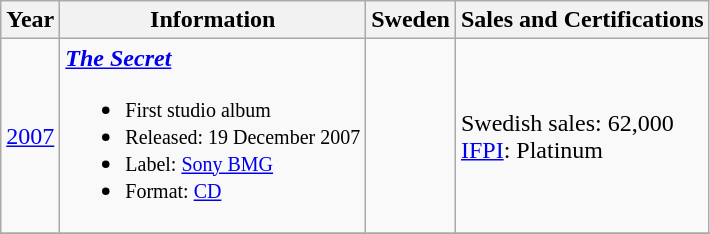<table class="wikitable">
<tr>
<th align="center" rowspan="1">Year</th>
<th align="center" rowspan="1">Information</th>
<th align="center" rowspan="1">Sweden</th>
<th align="center" rowspan="1">Sales and Certifications</th>
</tr>
<tr>
<td><a href='#'>2007</a></td>
<td><strong><em><a href='#'>The Secret</a></em></strong><br><ul><li><small>First studio album</small></li><li><small>Released: 19 December 2007</small></li><li><small>Label: <a href='#'>Sony BMG</a></small></li><li><small>Format: <a href='#'>CD</a></small></li></ul></td>
<td></td>
<td>Swedish sales: 62,000<br><a href='#'>IFPI</a>: Platinum</td>
</tr>
<tr>
</tr>
</table>
